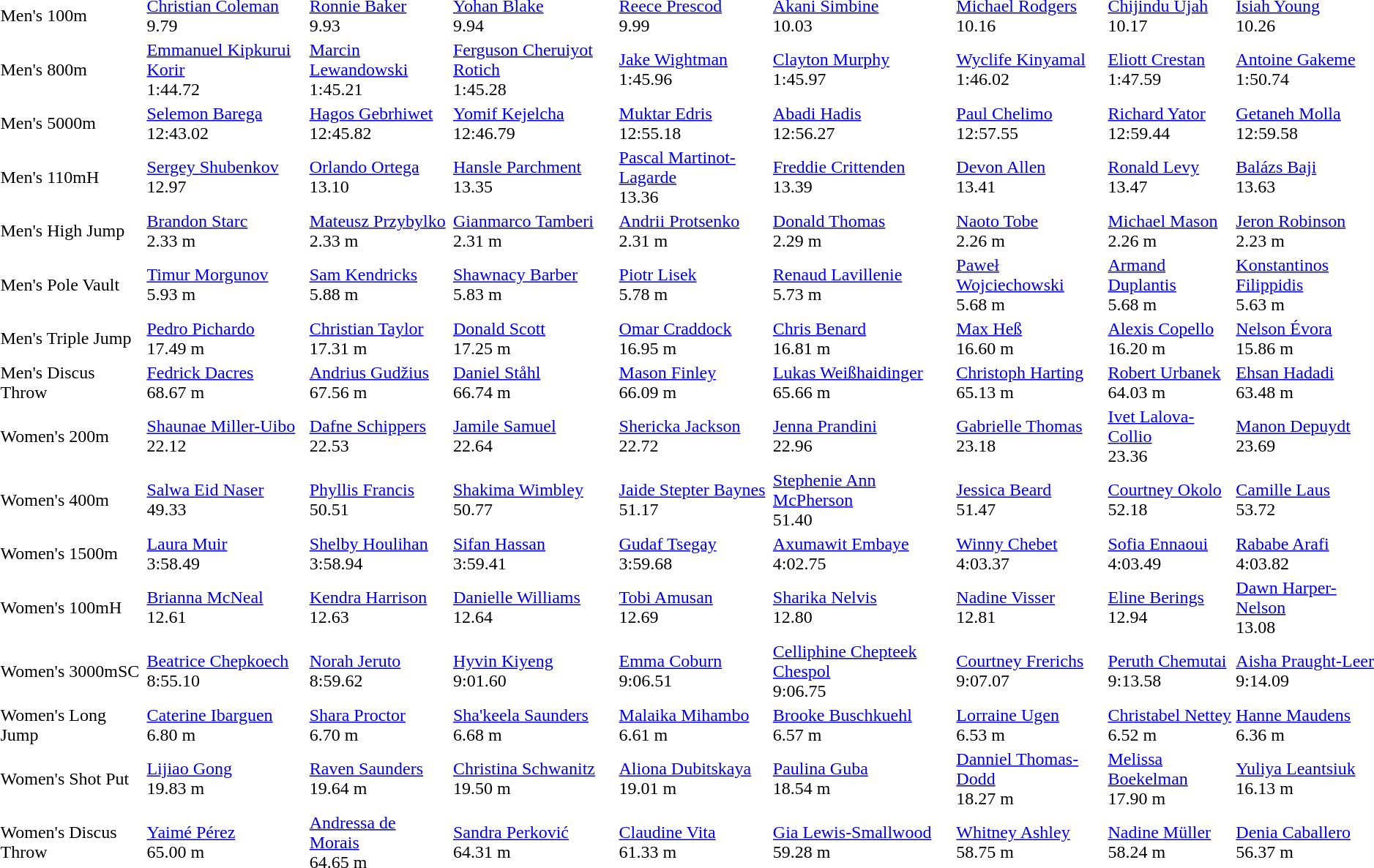<table>
<tr>
<td>Men's 100m<br></td>
<td><a href='#'>Christian Coleman</a><br>  9.79</td>
<td><a href='#'>Ronnie Baker</a><br>  9.93</td>
<td><a href='#'>Yohan Blake</a><br>  9.94</td>
<td><a href='#'>Reece Prescod</a><br>  9.99</td>
<td><a href='#'>Akani Simbine</a><br>  10.03</td>
<td><a href='#'>Michael Rodgers</a><br>  10.16</td>
<td><a href='#'>Chijindu Ujah</a><br>  10.17</td>
<td><a href='#'>Isiah Young</a><br>  10.26</td>
</tr>
<tr>
<td>Men's 800m</td>
<td><a href='#'>Emmanuel Kipkurui Korir</a><br>  1:44.72</td>
<td><a href='#'>Marcin Lewandowski</a><br>  1:45.21</td>
<td><a href='#'>Ferguson Cheruiyot Rotich</a><br>  1:45.28</td>
<td><a href='#'>Jake Wightman</a><br>  1:45.96</td>
<td><a href='#'>Clayton Murphy</a><br>  1:45.97</td>
<td><a href='#'>Wyclife Kinyamal</a><br>  1:46.02</td>
<td><a href='#'>Eliott Crestan</a><br>  1:47.59</td>
<td><a href='#'>Antoine Gakeme</a><br>  1:50.74</td>
</tr>
<tr>
<td>Men's 5000m</td>
<td><a href='#'>Selemon Barega</a><br>  12:43.02</td>
<td><a href='#'>Hagos Gebrhiwet</a><br>  12:45.82</td>
<td><a href='#'>Yomif Kejelcha</a><br>  12:46.79</td>
<td><a href='#'>Muktar Edris</a><br>  12:55.18</td>
<td><a href='#'>Abadi Hadis</a><br>  12:56.27</td>
<td><a href='#'>Paul Chelimo</a><br>  12:57.55</td>
<td><a href='#'>Richard Yator</a><br>  12:59.44</td>
<td><a href='#'>Getaneh Molla</a><br>  12:59.58</td>
</tr>
<tr>
<td>Men's 110mH<br></td>
<td><a href='#'>Sergey Shubenkov</a><br>  12.97</td>
<td><a href='#'>Orlando Ortega</a><br>  13.10</td>
<td><a href='#'>Hansle Parchment</a><br>  13.35</td>
<td><a href='#'>Pascal Martinot-Lagarde</a><br>  13.36</td>
<td><a href='#'>Freddie Crittenden</a><br>  13.39</td>
<td><a href='#'>Devon Allen</a><br>  13.41</td>
<td><a href='#'>Ronald Levy</a><br>  13.47</td>
<td><a href='#'>Balázs Baji</a><br>  13.63</td>
</tr>
<tr>
<td>Men's High Jump</td>
<td><a href='#'>Brandon Starc</a><br>  2.33 m</td>
<td><a href='#'>Mateusz Przybylko</a><br>  2.33 m</td>
<td><a href='#'>Gianmarco Tamberi</a><br>  2.31 m</td>
<td><a href='#'>Andrii Protsenko</a><br>  2.31 m</td>
<td><a href='#'>Donald Thomas</a><br>  2.29 m</td>
<td><a href='#'>Naoto Tobe</a><br>  2.26 m</td>
<td><a href='#'>Michael Mason</a><br>  2.26 m</td>
<td><a href='#'>Jeron Robinson</a><br>  2.23 m</td>
</tr>
<tr>
<td>Men's Pole Vault</td>
<td><a href='#'>Timur Morgunov</a><br>  5.93 m</td>
<td><a href='#'>Sam Kendricks</a><br>  5.88 m</td>
<td><a href='#'>Shawnacy Barber</a><br>  5.83 m</td>
<td><a href='#'>Piotr Lisek</a><br>  5.78 m</td>
<td><a href='#'>Renaud Lavillenie</a><br>  5.73 m</td>
<td><a href='#'>Paweł Wojciechowski</a><br>  5.68 m</td>
<td><a href='#'>Armand Duplantis</a><br>  5.68 m</td>
<td><a href='#'>Konstantinos Filippidis</a><br>  5.63 m</td>
</tr>
<tr>
<td>Men's Triple Jump</td>
<td><a href='#'>Pedro Pichardo</a><br>  17.49 m</td>
<td><a href='#'>Christian Taylor</a><br>  17.31 m</td>
<td><a href='#'>Donald Scott</a><br>  17.25 m</td>
<td><a href='#'>Omar Craddock</a><br>  16.95 m</td>
<td><a href='#'>Chris Benard</a><br>  16.81 m</td>
<td><a href='#'>Max Heß</a><br>  16.60 m</td>
<td><a href='#'>Alexis Copello</a><br>  16.20 m</td>
<td><a href='#'>Nelson Évora</a><br>  15.86 m</td>
</tr>
<tr>
<td>Men's Discus Throw</td>
<td><a href='#'>Fedrick Dacres</a><br>  68.67 m</td>
<td><a href='#'>Andrius Gudžius</a><br>  67.56 m</td>
<td><a href='#'>Daniel Ståhl</a><br>  66.74 m</td>
<td><a href='#'>Mason Finley</a><br>  66.09 m</td>
<td><a href='#'>Lukas Weißhaidinger</a><br>  65.66 m</td>
<td><a href='#'>Christoph Harting</a><br>  65.13 m</td>
<td><a href='#'>Robert Urbanek</a><br>  64.03 m</td>
<td><a href='#'>Ehsan Hadadi</a><br>  63.48 m</td>
</tr>
<tr>
<td>Women's 200m<br></td>
<td><a href='#'>Shaunae Miller-Uibo</a><br>  22.12</td>
<td><a href='#'>Dafne Schippers</a><br>  22.53</td>
<td><a href='#'>Jamile Samuel</a><br>  22.64</td>
<td><a href='#'>Shericka Jackson</a><br>  22.72</td>
<td><a href='#'>Jenna Prandini</a><br>  22.96</td>
<td><a href='#'>Gabrielle Thomas</a><br>  23.18</td>
<td><a href='#'>Ivet Lalova-Collio</a><br>  23.36</td>
<td><a href='#'>Manon Depuydt</a><br>  23.69</td>
</tr>
<tr>
<td>Women's 400m</td>
<td><a href='#'>Salwa Eid Naser</a><br>  49.33</td>
<td><a href='#'>Phyllis Francis</a><br>  50.51</td>
<td><a href='#'>Shakima Wimbley</a><br>  50.77</td>
<td><a href='#'>Jaide Stepter Baynes</a><br>  51.17</td>
<td><a href='#'>Stephenie Ann McPherson</a><br>  51.40</td>
<td><a href='#'>Jessica Beard</a><br>  51.47</td>
<td><a href='#'>Courtney Okolo</a><br>  52.18</td>
<td><a href='#'>Camille Laus</a><br>  53.72</td>
</tr>
<tr>
<td>Women's 1500m</td>
<td><a href='#'>Laura Muir</a><br>  3:58.49</td>
<td><a href='#'>Shelby Houlihan</a><br>  3:58.94</td>
<td><a href='#'>Sifan Hassan</a><br>  3:59.41</td>
<td><a href='#'>Gudaf Tsegay</a><br>  3:59.68</td>
<td><a href='#'>Axumawit Embaye</a><br>  4:02.75</td>
<td><a href='#'>Winny Chebet</a><br>  4:03.37</td>
<td><a href='#'>Sofia Ennaoui</a><br>  4:03.49</td>
<td><a href='#'>Rababe Arafi</a><br>  4:03.82</td>
</tr>
<tr>
<td>Women's 100mH<br></td>
<td><a href='#'>Brianna McNeal</a><br>  12.61</td>
<td><a href='#'>Kendra Harrison</a><br>  12.63</td>
<td><a href='#'>Danielle Williams</a><br>  12.64</td>
<td><a href='#'>Tobi Amusan</a><br>  12.69</td>
<td><a href='#'>Sharika Nelvis</a><br>  12.80</td>
<td><a href='#'>Nadine Visser</a><br>  12.81</td>
<td><a href='#'>Eline Berings</a><br>  12.94</td>
<td><a href='#'>Dawn Harper-Nelson</a><br>  13.08</td>
</tr>
<tr>
<td>Women's 3000mSC</td>
<td><a href='#'>Beatrice Chepkoech</a><br>  8:55.10</td>
<td><a href='#'>Norah Jeruto</a><br>  8:59.62</td>
<td><a href='#'>Hyvin Kiyeng</a><br>  9:01.60</td>
<td><a href='#'>Emma Coburn</a><br>  9:06.51</td>
<td><a href='#'>Celliphine Chepteek Chespol</a><br>  9:06.75</td>
<td><a href='#'>Courtney Frerichs</a><br>  9:07.07</td>
<td><a href='#'>Peruth Chemutai</a><br>  9:13.58</td>
<td><a href='#'>Aisha Praught-Leer</a><br>  9:14.09</td>
</tr>
<tr>
<td>Women's Long Jump</td>
<td><a href='#'>Caterine Ibarguen</a><br>  6.80 m</td>
<td><a href='#'>Shara Proctor</a><br>  6.70 m</td>
<td><a href='#'>Sha'keela Saunders</a><br>  6.68 m</td>
<td><a href='#'>Malaika Mihambo</a><br>  6.61 m</td>
<td><a href='#'>Brooke Buschkuehl</a><br>  6.57 m</td>
<td><a href='#'>Lorraine Ugen</a><br>  6.53 m</td>
<td><a href='#'>Christabel Nettey</a><br>  6.52 m</td>
<td><a href='#'>Hanne Maudens</a><br>  6.36 m</td>
</tr>
<tr>
<td>Women's Shot Put</td>
<td><a href='#'>Lijiao Gong</a><br>  19.83 m</td>
<td><a href='#'>Raven Saunders</a><br>  19.64 m</td>
<td><a href='#'>Christina Schwanitz</a><br>  19.50 m</td>
<td><a href='#'>Aliona Dubitskaya</a><br>  19.01 m</td>
<td><a href='#'>Paulina Guba</a><br>  18.54 m</td>
<td><a href='#'>Danniel Thomas-Dodd</a><br>  18.27 m</td>
<td><a href='#'>Melissa Boekelman</a><br>  17.90 m</td>
<td><a href='#'>Yuliya Leantsiuk</a><br>  16.13 m</td>
</tr>
<tr>
<td>Women's Discus Throw</td>
<td><a href='#'>Yaimé Pérez</a><br>  65.00 m</td>
<td><a href='#'>Andressa de Morais</a><br>  64.65 m</td>
<td><a href='#'>Sandra Perković</a><br>  64.31 m</td>
<td><a href='#'>Claudine Vita</a><br>  61.33 m</td>
<td><a href='#'>Gia Lewis-Smallwood</a><br>  59.28 m</td>
<td><a href='#'>Whitney Ashley</a><br>  58.75 m</td>
<td><a href='#'>Nadine Müller</a><br>  58.24 m</td>
<td><a href='#'>Denia Caballero</a><br>  56.37 m</td>
</tr>
</table>
